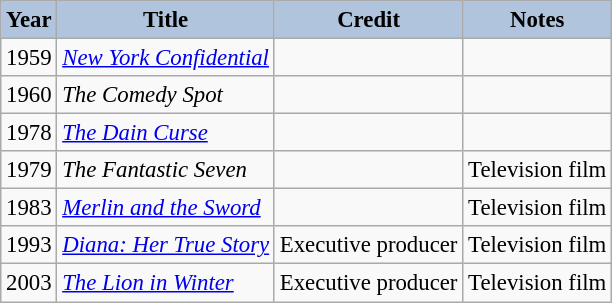<table class="wikitable" style="font-size:95%;">
<tr>
<th style="background:#B0C4DE;">Year</th>
<th style="background:#B0C4DE;">Title</th>
<th style="background:#B0C4DE;">Credit</th>
<th style="background:#B0C4DE;">Notes</th>
</tr>
<tr>
<td>1959</td>
<td><em><a href='#'>New York Confidential</a></em></td>
<td></td>
<td></td>
</tr>
<tr>
<td>1960</td>
<td><em>The Comedy Spot</em></td>
<td></td>
<td></td>
</tr>
<tr>
<td>1978</td>
<td><em><a href='#'>The Dain Curse</a></em></td>
<td></td>
<td></td>
</tr>
<tr>
<td>1979</td>
<td><em>The Fantastic Seven</em></td>
<td></td>
<td>Television film</td>
</tr>
<tr>
<td>1983</td>
<td><em><a href='#'>Merlin and the Sword</a></em></td>
<td></td>
<td>Television film</td>
</tr>
<tr>
<td>1993</td>
<td><em><a href='#'>Diana: Her True Story</a></em></td>
<td>Executive producer</td>
<td>Television film</td>
</tr>
<tr>
<td>2003</td>
<td><em><a href='#'>The Lion in Winter</a></em></td>
<td>Executive producer</td>
<td>Television film</td>
</tr>
</table>
